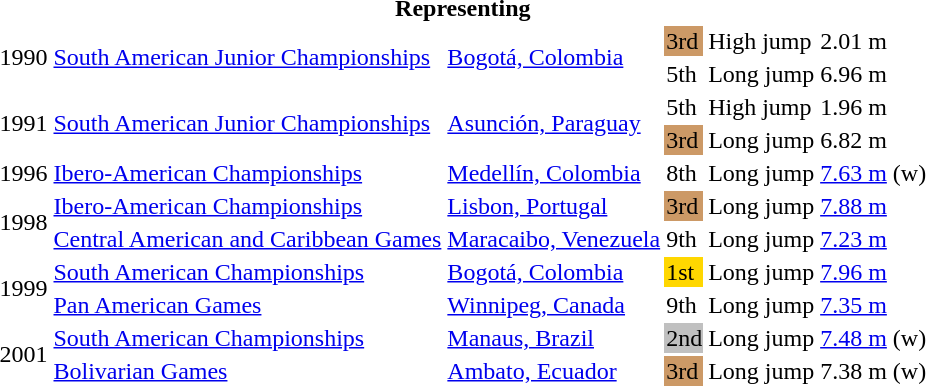<table>
<tr>
<th colspan="6">Representing </th>
</tr>
<tr>
<td rowspan=2>1990</td>
<td rowspan=2><a href='#'>South American Junior Championships</a></td>
<td rowspan=2><a href='#'>Bogotá, Colombia</a></td>
<td bgcolor=cc9966>3rd</td>
<td>High jump</td>
<td>2.01 m</td>
</tr>
<tr>
<td>5th</td>
<td>Long jump</td>
<td>6.96 m</td>
</tr>
<tr>
<td rowspan=2>1991</td>
<td rowspan=2><a href='#'>South American Junior Championships</a></td>
<td rowspan=2><a href='#'>Asunción, Paraguay</a></td>
<td>5th</td>
<td>High jump</td>
<td>1.96 m</td>
</tr>
<tr>
<td bgcolor=cc9966>3rd</td>
<td>Long jump</td>
<td>6.82 m</td>
</tr>
<tr>
<td>1996</td>
<td><a href='#'>Ibero-American Championships</a></td>
<td><a href='#'>Medellín, Colombia</a></td>
<td>8th</td>
<td>Long jump</td>
<td><a href='#'>7.63 m</a> (w)</td>
</tr>
<tr>
<td rowspan=2>1998</td>
<td><a href='#'>Ibero-American Championships</a></td>
<td><a href='#'>Lisbon, Portugal</a></td>
<td bgcolor=cc9966>3rd</td>
<td>Long jump</td>
<td><a href='#'>7.88 m</a></td>
</tr>
<tr>
<td><a href='#'>Central American and Caribbean Games</a></td>
<td><a href='#'>Maracaibo, Venezuela</a></td>
<td>9th</td>
<td>Long jump</td>
<td><a href='#'>7.23 m</a></td>
</tr>
<tr>
<td rowspan=2>1999</td>
<td><a href='#'>South American Championships</a></td>
<td><a href='#'>Bogotá, Colombia</a></td>
<td bgcolor=gold>1st</td>
<td>Long jump</td>
<td><a href='#'>7.96 m</a></td>
</tr>
<tr>
<td><a href='#'>Pan American Games</a></td>
<td><a href='#'>Winnipeg, Canada</a></td>
<td>9th</td>
<td>Long jump</td>
<td><a href='#'>7.35 m</a></td>
</tr>
<tr>
<td rowspan=2>2001</td>
<td><a href='#'>South American Championships</a></td>
<td><a href='#'>Manaus, Brazil</a></td>
<td bgcolor=silver>2nd</td>
<td>Long jump</td>
<td><a href='#'>7.48 m</a> (w)</td>
</tr>
<tr>
<td><a href='#'>Bolivarian Games</a></td>
<td><a href='#'>Ambato, Ecuador</a></td>
<td bgcolor=cc9966>3rd</td>
<td>Long jump</td>
<td>7.38 m (w)</td>
</tr>
</table>
